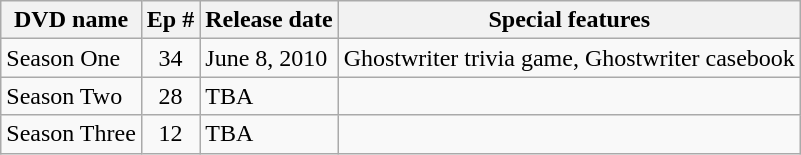<table class="wikitable">
<tr>
<th>DVD name</th>
<th>Ep #</th>
<th>Release date</th>
<th>Special features</th>
</tr>
<tr>
<td>Season One</td>
<td style="text-align:center;">34</td>
<td>June 8, 2010</td>
<td>Ghostwriter trivia game, Ghostwriter casebook</td>
</tr>
<tr>
<td>Season Two</td>
<td style="text-align:center;">28</td>
<td>TBA</td>
<td></td>
</tr>
<tr>
<td>Season Three</td>
<td style="text-align:center;">12</td>
<td>TBA</td>
<td></td>
</tr>
</table>
